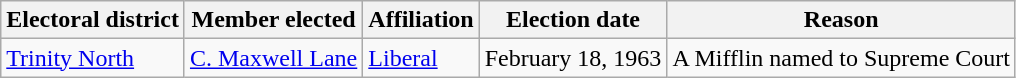<table class="wikitable sortable">
<tr>
<th>Electoral district</th>
<th>Member elected</th>
<th>Affiliation</th>
<th>Election date</th>
<th>Reason</th>
</tr>
<tr>
<td><a href='#'>Trinity North</a></td>
<td><a href='#'>C. Maxwell Lane</a></td>
<td><a href='#'>Liberal</a></td>
<td>February 18, 1963</td>
<td>A Mifflin named to Supreme Court</td>
</tr>
</table>
